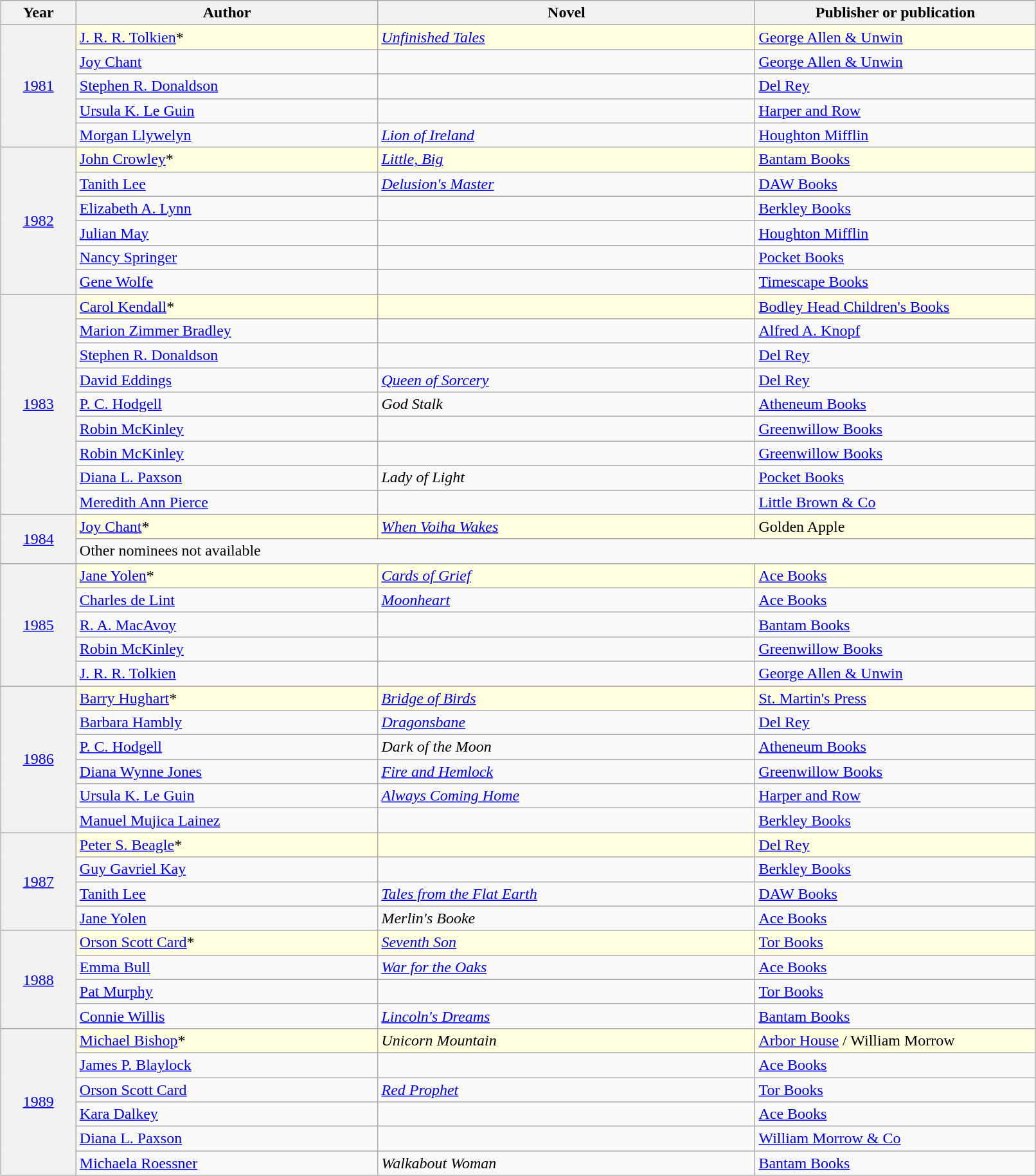<table class="sortable wikitable" width="85%" style="margin: 1em auto 1em auto">
<tr>
<th width="7%" scope="col">Year</th>
<th width="28%" scope="col">Author</th>
<th width="35%" scope="col">Novel</th>
<th width="26%" scope="col">Publisher or publication</th>
</tr>
<tr style="background:lightyellow;">
<th rowspan="5" scope="row" align="center" style="font-weight:normal;"><a href='#'>1981</a></th>
<td><a href='#'>J. R. R. Tolkien</a>*</td>
<td><em><a href='#'>Unfinished Tales</a></em></td>
<td><a href='#'>George Allen & Unwin</a></td>
</tr>
<tr>
<td><a href='#'>Joy Chant</a></td>
<td><em></em></td>
<td><a href='#'>George Allen & Unwin</a></td>
</tr>
<tr>
<td><a href='#'>Stephen R. Donaldson</a></td>
<td><em></em></td>
<td><a href='#'>Del Rey</a></td>
</tr>
<tr>
<td><a href='#'>Ursula K. Le Guin</a></td>
<td><em></em></td>
<td><a href='#'>Harper and Row</a></td>
</tr>
<tr>
<td><a href='#'>Morgan Llywelyn</a></td>
<td><em><a href='#'>Lion of Ireland</a></em></td>
<td><a href='#'>Houghton Mifflin</a></td>
</tr>
<tr style="background:lightyellow;">
<th rowspan="6" scope="row" align="center" style="font-weight:normal;"><a href='#'>1982</a></th>
<td><a href='#'>John Crowley</a>*</td>
<td><em><a href='#'>Little, Big</a></em></td>
<td><a href='#'>Bantam Books</a></td>
</tr>
<tr>
<td><a href='#'>Tanith Lee</a></td>
<td><em><a href='#'>Delusion's Master</a></em></td>
<td><a href='#'>DAW Books</a></td>
</tr>
<tr>
<td><a href='#'>Elizabeth A. Lynn</a></td>
<td><em></em></td>
<td><a href='#'>Berkley Books</a></td>
</tr>
<tr>
<td><a href='#'>Julian May</a></td>
<td><em></em></td>
<td><a href='#'>Houghton Mifflin</a></td>
</tr>
<tr>
<td><a href='#'>Nancy Springer</a></td>
<td><em></em></td>
<td><a href='#'>Pocket Books</a></td>
</tr>
<tr>
<td><a href='#'>Gene Wolfe</a></td>
<td><em></em></td>
<td><a href='#'>Timescape Books</a></td>
</tr>
<tr style="background:lightyellow;">
<th rowspan="9" scope="row" align="center" style="font-weight:normal;"><a href='#'>1983</a></th>
<td><a href='#'>Carol Kendall</a>*</td>
<td><em></em></td>
<td><a href='#'>Bodley Head Children's Books</a></td>
</tr>
<tr>
<td><a href='#'>Marion Zimmer Bradley</a></td>
<td><em></em></td>
<td><a href='#'>Alfred A. Knopf</a></td>
</tr>
<tr>
<td><a href='#'>Stephen R. Donaldson</a></td>
<td><em></em></td>
<td><a href='#'>Del Rey</a></td>
</tr>
<tr>
<td><a href='#'>David Eddings</a></td>
<td><em><a href='#'>Queen of Sorcery</a></em></td>
<td><a href='#'>Del Rey</a></td>
</tr>
<tr>
<td><a href='#'>P. C. Hodgell</a></td>
<td><em>God Stalk</em></td>
<td><a href='#'>Atheneum Books</a></td>
</tr>
<tr>
<td><a href='#'>Robin McKinley</a></td>
<td><em></em></td>
<td><a href='#'>Greenwillow Books</a></td>
</tr>
<tr>
<td><a href='#'>Robin McKinley</a></td>
<td><em></em></td>
<td><a href='#'>Greenwillow Books</a></td>
</tr>
<tr>
<td><a href='#'>Diana L. Paxson</a></td>
<td><em>Lady of Light</em></td>
<td><a href='#'>Pocket Books</a></td>
</tr>
<tr>
<td><a href='#'>Meredith Ann Pierce</a></td>
<td><em></em></td>
<td><a href='#'>Little Brown & Co</a></td>
</tr>
<tr style="background:lightyellow;">
<th rowspan="2" scope="row" align="center" style="font-weight:normal;"><a href='#'>1984</a></th>
<td><a href='#'>Joy Chant</a>*</td>
<td><em><a href='#'>When Voiha Wakes</a></em></td>
<td>Golden Apple</td>
</tr>
<tr>
<td colspan="3">Other nominees not available</td>
</tr>
<tr style="background:lightyellow;">
<th rowspan="5" scope="row" align="center" style="font-weight:normal;"><a href='#'>1985</a></th>
<td><a href='#'>Jane Yolen</a>*</td>
<td><em><a href='#'>Cards of Grief</a></em></td>
<td><a href='#'>Ace Books</a></td>
</tr>
<tr>
<td><a href='#'>Charles de Lint</a></td>
<td><em><a href='#'>Moonheart</a></em></td>
<td><a href='#'>Ace Books</a></td>
</tr>
<tr>
<td><a href='#'>R. A. MacAvoy</a></td>
<td><em></em></td>
<td><a href='#'>Bantam Books</a></td>
</tr>
<tr>
<td><a href='#'>Robin McKinley</a></td>
<td><em></em></td>
<td><a href='#'>Greenwillow Books</a></td>
</tr>
<tr>
<td><a href='#'>J. R. R. Tolkien</a></td>
<td><em></em></td>
<td><a href='#'>George Allen & Unwin</a></td>
</tr>
<tr style="background:lightyellow;">
<th rowspan="6" scope="row" align="center" style="font-weight:normal;"><a href='#'>1986</a></th>
<td><a href='#'>Barry Hughart</a>*</td>
<td><em><a href='#'>Bridge of Birds</a></em></td>
<td><a href='#'>St. Martin's Press</a></td>
</tr>
<tr>
<td><a href='#'>Barbara Hambly</a></td>
<td><em><a href='#'>Dragonsbane</a></em></td>
<td><a href='#'>Del Rey</a></td>
</tr>
<tr>
<td><a href='#'>P. C. Hodgell</a></td>
<td><em>Dark of the Moon</em></td>
<td><a href='#'>Atheneum Books</a></td>
</tr>
<tr>
<td><a href='#'>Diana Wynne Jones</a></td>
<td><em><a href='#'>Fire and Hemlock</a></em></td>
<td><a href='#'>Greenwillow Books</a></td>
</tr>
<tr>
<td><a href='#'>Ursula K. Le Guin</a></td>
<td><em><a href='#'>Always Coming Home</a></em></td>
<td><a href='#'>Harper and Row</a></td>
</tr>
<tr>
<td><a href='#'>Manuel Mujica Lainez</a></td>
<td><em></em></td>
<td><a href='#'>Berkley Books</a></td>
</tr>
<tr style="background:lightyellow;">
<th rowspan="4" scope="row" align="center" style="font-weight:normal;"><a href='#'>1987</a></th>
<td><a href='#'>Peter S. Beagle</a>*</td>
<td><em></em></td>
<td><a href='#'>Del Rey</a></td>
</tr>
<tr>
<td><a href='#'>Guy Gavriel Kay</a></td>
<td><em></em></td>
<td><a href='#'>Berkley Books</a></td>
</tr>
<tr>
<td><a href='#'>Tanith Lee</a></td>
<td><em><a href='#'>Tales from the Flat Earth</a></em></td>
<td><a href='#'>DAW Books</a></td>
</tr>
<tr>
<td><a href='#'>Jane Yolen</a></td>
<td><em>Merlin's Booke</em></td>
<td><a href='#'>Ace Books</a></td>
</tr>
<tr style="background:lightyellow;">
<th rowspan="4" scope="row" align="center" style="font-weight:normal;"><a href='#'>1988</a></th>
<td><a href='#'>Orson Scott Card</a>*</td>
<td><em><a href='#'>Seventh Son</a></em></td>
<td><a href='#'>Tor Books</a></td>
</tr>
<tr>
<td><a href='#'>Emma Bull</a></td>
<td><em><a href='#'>War for the Oaks</a></em></td>
<td><a href='#'>Ace Books</a></td>
</tr>
<tr>
<td><a href='#'>Pat Murphy</a></td>
<td><em></em></td>
<td><a href='#'>Tor Books</a></td>
</tr>
<tr>
<td><a href='#'>Connie Willis</a></td>
<td><em><a href='#'>Lincoln's Dreams</a></em></td>
<td><a href='#'>Bantam Books</a></td>
</tr>
<tr style="background:lightyellow;">
<th rowspan="6" scope="row" align="center" style="font-weight:normal;"><a href='#'>1989</a></th>
<td><a href='#'>Michael Bishop</a>*</td>
<td><em>Unicorn Mountain</em></td>
<td><a href='#'>Arbor House</a> / William Morrow</td>
</tr>
<tr>
<td><a href='#'>James P. Blaylock</a></td>
<td><em></em></td>
<td><a href='#'>Ace Books</a></td>
</tr>
<tr>
<td><a href='#'>Orson Scott Card</a></td>
<td><em><a href='#'>Red Prophet</a></em></td>
<td><a href='#'>Tor Books</a></td>
</tr>
<tr>
<td><a href='#'>Kara Dalkey</a></td>
<td><em></em></td>
<td><a href='#'>Ace Books</a></td>
</tr>
<tr>
<td><a href='#'>Diana L. Paxson</a></td>
<td><em></em></td>
<td><a href='#'>William Morrow & Co</a></td>
</tr>
<tr>
<td><a href='#'>Michaela Roessner</a></td>
<td><em>Walkabout Woman</em></td>
<td><a href='#'>Bantam Books</a></td>
</tr>
</table>
